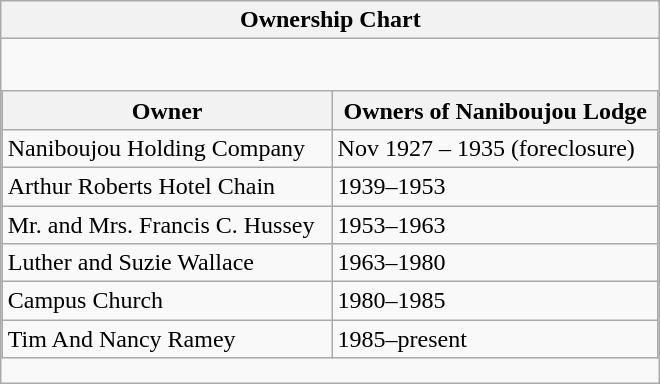<table class="wikitable collapsible collapsed">
<tr>
<th>Ownership Chart</th>
</tr>
<tr>
<td style="padding:0; border:none;"><br><table class="wikitable sortable" style="margin:3; width:100%;">
<tr>
<th>Owner</th>
<th>Owners of Naniboujou Lodge</th>
</tr>
<tr>
<td>Naniboujou Holding Company</td>
<td>Nov 1927 – 1935 (foreclosure)</td>
</tr>
<tr>
<td>Arthur Roberts Hotel Chain</td>
<td>1939–1953</td>
</tr>
<tr>
<td>Mr. and Mrs. Francis C. Hussey</td>
<td>1953–1963</td>
</tr>
<tr>
<td>Luther and Suzie Wallace</td>
<td>1963–1980</td>
</tr>
<tr>
<td>Campus Church</td>
<td>1980–1985</td>
</tr>
<tr>
<td>Tim And Nancy Ramey</td>
<td>1985–present</td>
</tr>
</table>
</td>
</tr>
</table>
